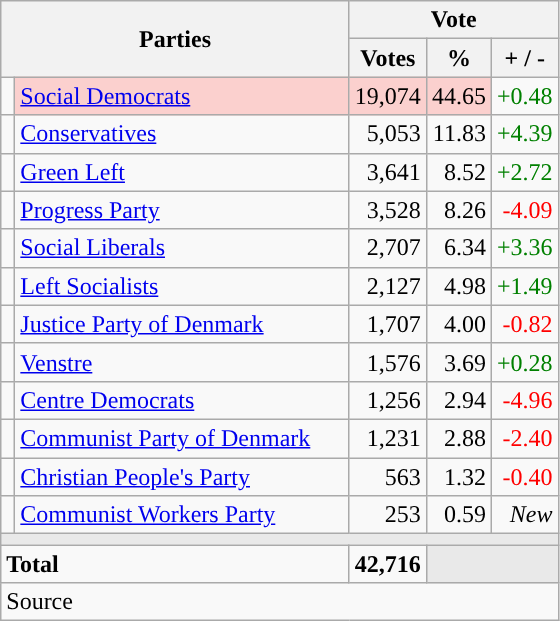<table class="wikitable" style="text-align:right;">
<tr>
<th style="text-align:centre;" rowspan="2" colspan="2" width="225">Parties</th>
<th colspan="3">Vote</th>
</tr>
<tr>
<th width="15">Votes</th>
<th width="15">%</th>
<th width="15">+ / -</th>
</tr>
<tr>
<td width="2" style="color:inherit;background:"></td>
<td bgcolor=#fbd0ce  align="left"><a href='#'>Social Democrats</a></td>
<td bgcolor=#fbd0ce>19,074</td>
<td bgcolor=#fbd0ce>44.65</td>
<td style=color:green;>+0.48</td>
</tr>
<tr>
<td width="2" style="color:inherit;background:"></td>
<td align="left"><a href='#'>Conservatives</a></td>
<td>5,053</td>
<td>11.83</td>
<td style=color:green;>+4.39</td>
</tr>
<tr>
<td width="2" style="color:inherit;background:"></td>
<td align="left"><a href='#'>Green Left</a></td>
<td>3,641</td>
<td>8.52</td>
<td style=color:green;>+2.72</td>
</tr>
<tr>
<td width="2" style="color:inherit;background:"></td>
<td align="left"><a href='#'>Progress Party</a></td>
<td>3,528</td>
<td>8.26</td>
<td style=color:red;>-4.09</td>
</tr>
<tr>
<td width="2" style="color:inherit;background:"></td>
<td align="left"><a href='#'>Social Liberals</a></td>
<td>2,707</td>
<td>6.34</td>
<td style=color:green;>+3.36</td>
</tr>
<tr>
<td width="2" style="color:inherit;background:"></td>
<td align="left"><a href='#'>Left Socialists</a></td>
<td>2,127</td>
<td>4.98</td>
<td style=color:green;>+1.49</td>
</tr>
<tr>
<td width="2" style="color:inherit;background:"></td>
<td align="left"><a href='#'>Justice Party of Denmark</a></td>
<td>1,707</td>
<td>4.00</td>
<td style=color:red;>-0.82</td>
</tr>
<tr>
<td width="2" style="color:inherit;background:"></td>
<td align="left"><a href='#'>Venstre</a></td>
<td>1,576</td>
<td>3.69</td>
<td style=color:green;>+0.28</td>
</tr>
<tr>
<td width="2" style="color:inherit;background:"></td>
<td align="left"><a href='#'>Centre Democrats</a></td>
<td>1,256</td>
<td>2.94</td>
<td style=color:red;>-4.96</td>
</tr>
<tr>
<td width="2" style="color:inherit;background:"></td>
<td align="left"><a href='#'>Communist Party of Denmark</a></td>
<td>1,231</td>
<td>2.88</td>
<td style=color:red;>-2.40</td>
</tr>
<tr>
<td width="2" style="color:inherit;background:"></td>
<td align="left"><a href='#'>Christian People's Party</a></td>
<td>563</td>
<td>1.32</td>
<td style=color:red;>-0.40</td>
</tr>
<tr>
<td width="2" style="color:inherit;background:"></td>
<td align="left"><a href='#'>Communist Workers Party</a></td>
<td>253</td>
<td>0.59</td>
<td><em>New</em></td>
</tr>
<tr>
<td colspan="7" bgcolor="#E9E9E9"></td>
</tr>
<tr>
<td align="left" colspan="2"><strong>Total</strong></td>
<td><strong>42,716</strong></td>
<td bgcolor="#E9E9E9" colspan="2"></td>
</tr>
<tr>
<td align="left" colspan="6">Source</td>
</tr>
</table>
